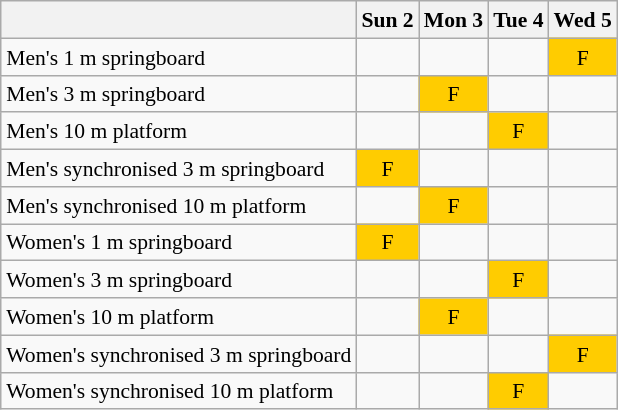<table class="wikitable" style="margin:0.5em auto; font-size:90%; line-height:1.25em; text-align:center;">
<tr>
<th></th>
<th>Sun 2</th>
<th>Mon 3</th>
<th>Tue 4</th>
<th>Wed 5</th>
</tr>
<tr>
<td align=left>Men's 1 m springboard</td>
<td></td>
<td></td>
<td></td>
<td style="background-color:#FFCC00;">F</td>
</tr>
<tr>
<td align=left>Men's 3 m springboard</td>
<td></td>
<td style="background-color:#FFCC00;">F</td>
<td></td>
<td></td>
</tr>
<tr>
<td align=left>Men's 10 m platform</td>
<td></td>
<td></td>
<td style="background-color:#FFCC00;">F</td>
<td></td>
</tr>
<tr>
<td align=left>Men's synchronised 3 m springboard</td>
<td style="background-color:#FFCC00;">F</td>
<td></td>
<td></td>
<td></td>
</tr>
<tr>
<td align=left>Men's synchronised 10 m platform</td>
<td></td>
<td style="background-color:#FFCC00;">F</td>
<td></td>
<td></td>
</tr>
<tr>
<td align=left>Women's 1 m springboard</td>
<td style="background-color:#FFCC00;">F</td>
<td></td>
<td></td>
<td></td>
</tr>
<tr>
<td align=left>Women's 3 m springboard</td>
<td></td>
<td></td>
<td style="background-color:#FFCC00;">F</td>
<td></td>
</tr>
<tr>
<td align=left>Women's 10 m platform</td>
<td></td>
<td style="background-color:#FFCC00;">F</td>
<td></td>
<td></td>
</tr>
<tr>
<td align=left>Women's synchronised 3 m springboard</td>
<td></td>
<td></td>
<td></td>
<td style="background-color:#FFCC00;">F</td>
</tr>
<tr>
<td align=left>Women's synchronised 10 m platform</td>
<td></td>
<td></td>
<td style="background-color:#FFCC00;">F</td>
<td></td>
</tr>
</table>
